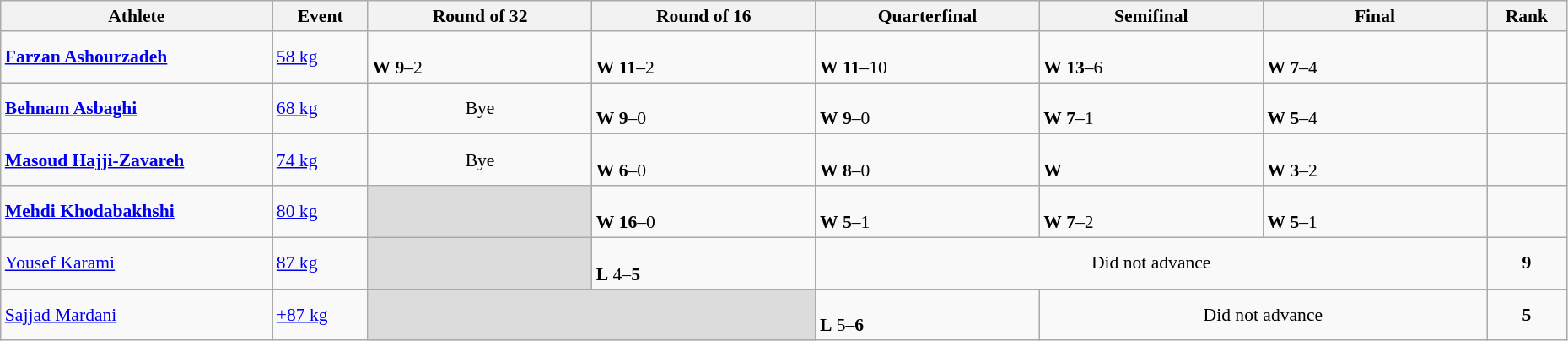<table class="wikitable" width="98%" style="text-align:left; font-size:90%">
<tr>
<th width="17%">Athlete</th>
<th width="6%">Event</th>
<th width="14%">Round of 32</th>
<th width="14%">Round of 16</th>
<th width="14%">Quarterfinal</th>
<th width="14%">Semifinal</th>
<th width="14%">Final</th>
<th width="5%">Rank</th>
</tr>
<tr>
<td><strong><a href='#'>Farzan Ashourzadeh</a></strong></td>
<td><a href='#'>58 kg</a></td>
<td><br><strong>W</strong> <strong>9</strong>–2</td>
<td><br><strong>W</strong> <strong>11</strong>–2</td>
<td><br><strong>W</strong> <strong>11</strong>–10</td>
<td><br><strong>W</strong> <strong>13</strong>–6</td>
<td><br><strong>W</strong> <strong>7</strong>–4</td>
<td align=center></td>
</tr>
<tr>
<td><strong><a href='#'>Behnam Asbaghi</a></strong></td>
<td><a href='#'>68 kg</a></td>
<td align=center>Bye</td>
<td><br><strong>W</strong> <strong>9</strong>–0</td>
<td><br><strong>W</strong> <strong>9</strong>–0</td>
<td><br><strong>W</strong> <strong>7</strong>–1</td>
<td><br><strong>W</strong> <strong>5</strong>–4</td>
<td align=center></td>
</tr>
<tr>
<td><strong><a href='#'>Masoud Hajji-Zavareh</a></strong></td>
<td><a href='#'>74 kg</a></td>
<td align=center>Bye</td>
<td><br><strong>W</strong> <strong>6</strong>–0</td>
<td><br><strong>W</strong> <strong>8</strong>–0</td>
<td><br><strong>W</strong> </td>
<td><br><strong>W</strong> <strong>3</strong>–2</td>
<td align=center></td>
</tr>
<tr>
<td><strong><a href='#'>Mehdi Khodabakhshi</a></strong></td>
<td><a href='#'>80 kg</a></td>
<td bgcolor=#DCDCDC></td>
<td><br><strong>W</strong> <strong>16</strong>–0</td>
<td><br><strong>W</strong> <strong>5</strong>–1</td>
<td><br><strong>W</strong> <strong>7</strong>–2</td>
<td><br><strong>W</strong> <strong>5</strong>–1</td>
<td align=center></td>
</tr>
<tr>
<td><a href='#'>Yousef Karami</a></td>
<td><a href='#'>87 kg</a></td>
<td bgcolor=#DCDCDC></td>
<td><br><strong>L</strong> 4–<strong>5</strong></td>
<td align=center colspan=3>Did not advance</td>
<td align=center><strong>9</strong></td>
</tr>
<tr>
<td><a href='#'>Sajjad Mardani</a></td>
<td><a href='#'>+87 kg</a></td>
<td colspan=2 bgcolor=#DCDCDC></td>
<td><br><strong>L</strong> 5–<strong>6</strong></td>
<td align=center colspan=2>Did not advance</td>
<td align=center><strong>5</strong></td>
</tr>
</table>
